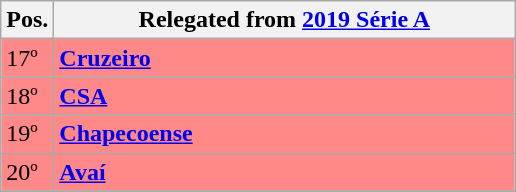<table class="wikitable">
<tr>
<th align="center">Pos.</th>
<th width="300">Relegated from <a href='#'>2019 Série A</a></th>
</tr>
<tr style="background: #FF8888;">
<td>17º</td>
<td><strong><a href='#'>Cruzeiro</a></strong></td>
</tr>
<tr style="background: #FF8888;">
<td>18º</td>
<td><strong><a href='#'>CSA</a></strong></td>
</tr>
<tr style="background: #FF8888;">
<td>19º</td>
<td><strong><a href='#'>Chapecoense</a></strong></td>
</tr>
<tr style="background: #FF8888;">
<td>20º</td>
<td><strong><a href='#'>Avaí</a></strong></td>
</tr>
<tr style="background: #FF8888;">
</tr>
</table>
